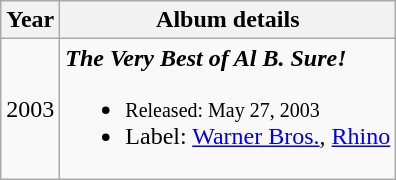<table class="wikitable plainrowheaders" style="text-align:center;">
<tr>
<th>Year</th>
<th>Album details</th>
</tr>
<tr>
<td>2003</td>
<td align="left"><strong><em>The Very Best of Al B. Sure! </em></strong><br><ul><li><small>Released: May 27, 2003</small></li><li>Label: <a href='#'>Warner Bros.</a>, <a href='#'>Rhino</a></li></ul></td>
</tr>
</table>
